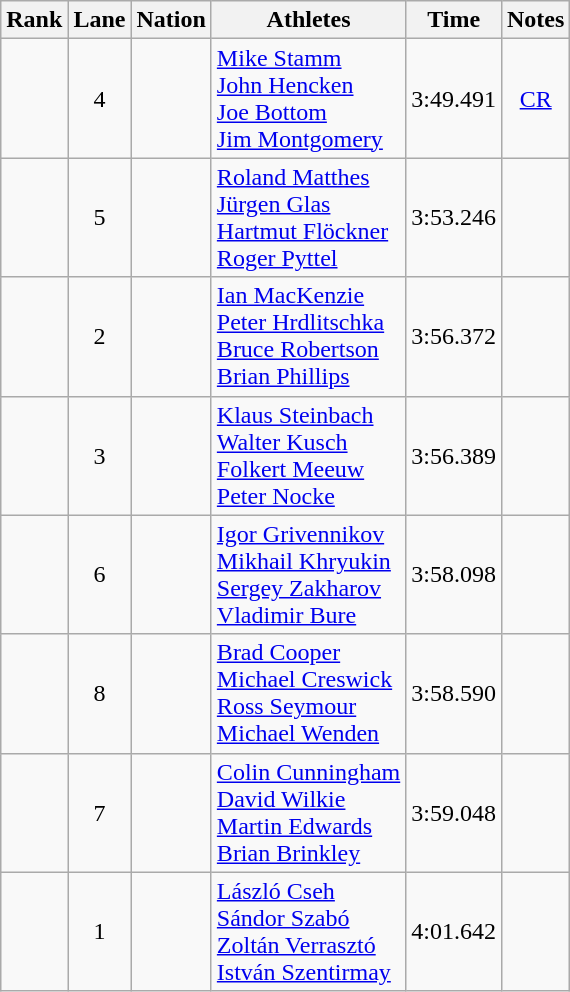<table class="wikitable sortable" style="text-align:center">
<tr>
<th>Rank</th>
<th>Lane</th>
<th>Nation</th>
<th>Athletes</th>
<th>Time</th>
<th>Notes</th>
</tr>
<tr>
<td></td>
<td>4</td>
<td align=left></td>
<td align=left><a href='#'>Mike Stamm</a><br><a href='#'>John Hencken</a><br><a href='#'>Joe Bottom</a><br><a href='#'>Jim Montgomery</a></td>
<td>3:49.491</td>
<td><a href='#'>CR</a></td>
</tr>
<tr>
<td></td>
<td>5</td>
<td align=left></td>
<td align=left><a href='#'>Roland Matthes</a><br><a href='#'>Jürgen Glas</a><br><a href='#'>Hartmut Flöckner</a><br><a href='#'>Roger Pyttel</a></td>
<td>3:53.246</td>
<td></td>
</tr>
<tr>
<td></td>
<td>2</td>
<td align=left></td>
<td align=left><a href='#'>Ian MacKenzie</a><br><a href='#'>Peter Hrdlitschka</a><br><a href='#'>Bruce Robertson</a><br><a href='#'>Brian Phillips</a></td>
<td>3:56.372</td>
<td></td>
</tr>
<tr>
<td></td>
<td>3</td>
<td align=left></td>
<td align=left><a href='#'>Klaus Steinbach</a><br><a href='#'>Walter Kusch</a><br><a href='#'>Folkert Meeuw</a><br><a href='#'>Peter Nocke</a></td>
<td>3:56.389</td>
<td></td>
</tr>
<tr>
<td></td>
<td>6</td>
<td align=left></td>
<td align=left><a href='#'>Igor Grivennikov</a><br><a href='#'>Mikhail Khryukin</a><br><a href='#'>Sergey Zakharov</a><br><a href='#'>Vladimir Bure</a></td>
<td>3:58.098</td>
<td></td>
</tr>
<tr>
<td></td>
<td>8</td>
<td align=left></td>
<td align=left><a href='#'>Brad Cooper</a><br><a href='#'>Michael Creswick</a><br><a href='#'>Ross Seymour</a><br><a href='#'>Michael Wenden</a></td>
<td>3:58.590</td>
<td></td>
</tr>
<tr>
<td></td>
<td>7</td>
<td align=left></td>
<td align=left><a href='#'>Colin Cunningham</a><br><a href='#'>David Wilkie</a><br><a href='#'>Martin Edwards</a><br><a href='#'>Brian Brinkley</a></td>
<td>3:59.048</td>
<td></td>
</tr>
<tr>
<td></td>
<td>1</td>
<td align=left></td>
<td align=left><a href='#'>László Cseh</a><br><a href='#'>Sándor Szabó</a><br><a href='#'>Zoltán Verrasztó</a><br><a href='#'>István Szentirmay</a></td>
<td>4:01.642</td>
<td></td>
</tr>
</table>
